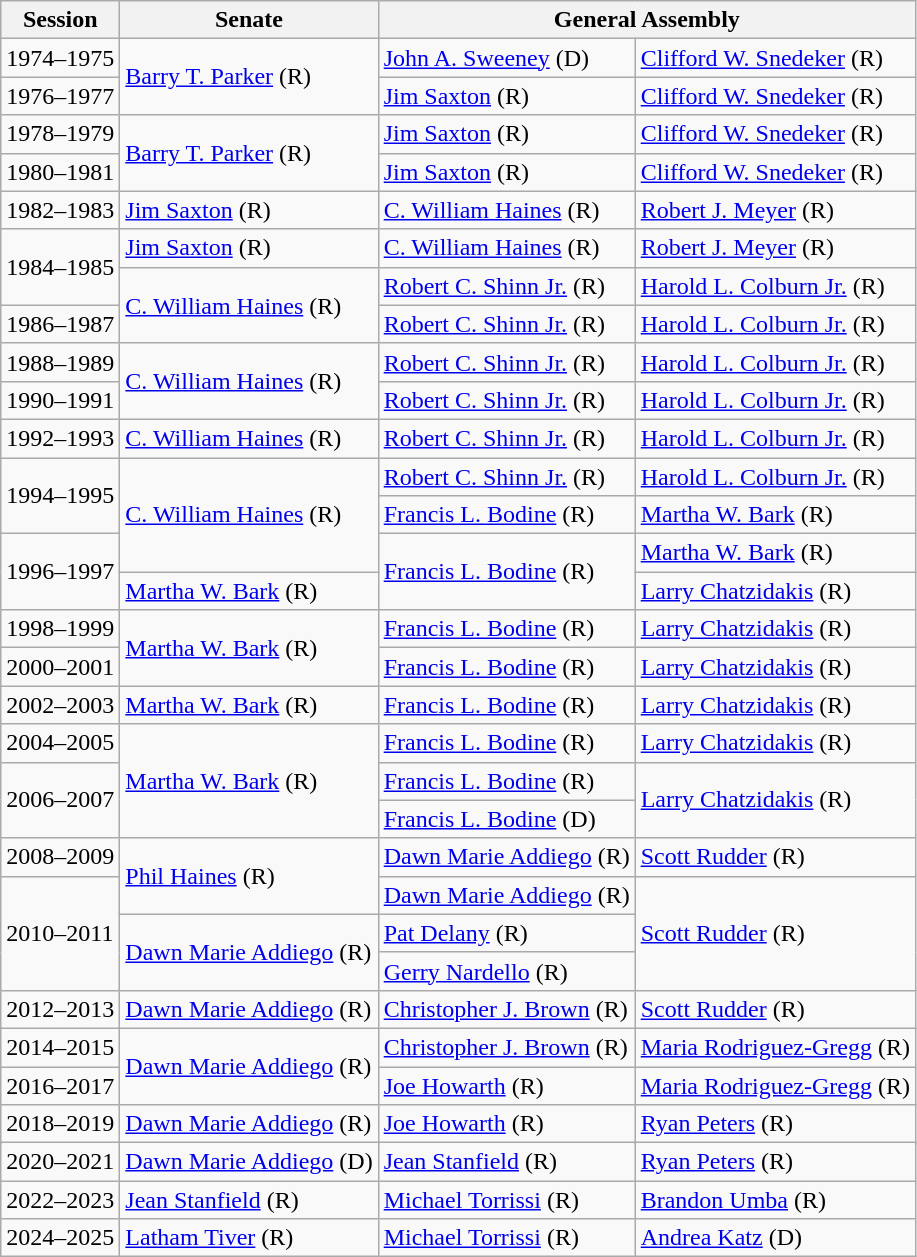<table class="wikitable">
<tr>
<th>Session</th>
<th>Senate</th>
<th colspan=2>General Assembly</th>
</tr>
<tr>
<td>1974–1975</td>
<td rowspan=2 ><a href='#'>Barry T. Parker</a> (R)</td>
<td><a href='#'>John A. Sweeney</a> (D)</td>
<td><a href='#'>Clifford W. Snedeker</a> (R)</td>
</tr>
<tr>
<td>1976–1977</td>
<td><a href='#'>Jim Saxton</a> (R)</td>
<td><a href='#'>Clifford W. Snedeker</a> (R)</td>
</tr>
<tr>
<td>1978–1979</td>
<td rowspan=2 ><a href='#'>Barry T. Parker</a> (R)</td>
<td><a href='#'>Jim Saxton</a> (R)</td>
<td><a href='#'>Clifford W. Snedeker</a> (R)</td>
</tr>
<tr>
<td>1980–1981</td>
<td><a href='#'>Jim Saxton</a> (R)</td>
<td><a href='#'>Clifford W. Snedeker</a> (R)</td>
</tr>
<tr>
<td>1982–1983</td>
<td><a href='#'>Jim Saxton</a> (R)</td>
<td><a href='#'>C. William Haines</a> (R)</td>
<td><a href='#'>Robert J. Meyer</a> (R)</td>
</tr>
<tr>
<td rowspan=3>1984–1985</td>
<td rowspan=2 ><a href='#'>Jim Saxton</a> (R)<small> </small><br></td>
<td rowspan=2 ><a href='#'>C. William Haines</a> (R)</td>
<td><a href='#'>Robert J. Meyer</a> (R)</td>
</tr>
<tr>
<td rowspan=2 ><a href='#'>Harold L. Colburn Jr.</a> (R)</td>
</tr>
<tr>
<td rowspan=2 ><a href='#'>C. William Haines</a> (R)</td>
<td><a href='#'>Robert C. Shinn Jr.</a> (R)</td>
</tr>
<tr>
<td>1986–1987</td>
<td><a href='#'>Robert C. Shinn Jr.</a> (R)</td>
<td><a href='#'>Harold L. Colburn Jr.</a> (R)</td>
</tr>
<tr>
<td>1988–1989</td>
<td rowspan=2 ><a href='#'>C. William Haines</a> (R)</td>
<td><a href='#'>Robert C. Shinn Jr.</a> (R)</td>
<td><a href='#'>Harold L. Colburn Jr.</a> (R)</td>
</tr>
<tr>
<td>1990–1991</td>
<td><a href='#'>Robert C. Shinn Jr.</a> (R)</td>
<td><a href='#'>Harold L. Colburn Jr.</a> (R)</td>
</tr>
<tr>
<td>1992–1993</td>
<td><a href='#'>C. William Haines</a> (R)</td>
<td><a href='#'>Robert C. Shinn Jr.</a> (R)</td>
<td><a href='#'>Harold L. Colburn Jr.</a> (R)</td>
</tr>
<tr>
<td rowspan=3>1994–1995</td>
<td rowspan=4 ><a href='#'>C. William Haines</a> (R)</td>
<td><a href='#'>Robert C. Shinn Jr.</a> (R)</td>
<td rowspan=2 ><a href='#'>Harold L. Colburn Jr.</a> (R)<small> </small><br></td>
</tr>
<tr>
<td rowspan=2 ><a href='#'>Francis L. Bodine</a> (R)</td>
</tr>
<tr>
<td><a href='#'>Martha W. Bark</a> (R)</td>
</tr>
<tr>
<td rowspan=2>1996–1997</td>
<td rowspan=2 ><a href='#'>Francis L. Bodine</a> (R)</td>
<td><a href='#'>Martha W. Bark</a> (R)</td>
</tr>
<tr>
<td><a href='#'>Martha W. Bark</a> (R)</td>
<td><a href='#'>Larry Chatzidakis</a> (R)</td>
</tr>
<tr>
<td>1998–1999</td>
<td rowspan=2 ><a href='#'>Martha W. Bark</a> (R)</td>
<td><a href='#'>Francis L. Bodine</a> (R)</td>
<td><a href='#'>Larry Chatzidakis</a> (R)</td>
</tr>
<tr>
<td>2000–2001</td>
<td><a href='#'>Francis L. Bodine</a> (R)</td>
<td><a href='#'>Larry Chatzidakis</a> (R)</td>
</tr>
<tr>
<td>2002–2003</td>
<td><a href='#'>Martha W. Bark</a> (R)</td>
<td><a href='#'>Francis L. Bodine</a> (R)</td>
<td><a href='#'>Larry Chatzidakis</a> (R)</td>
</tr>
<tr>
<td>2004–2005</td>
<td rowspan=3 ><a href='#'>Martha W. Bark</a> (R)</td>
<td><a href='#'>Francis L. Bodine</a> (R)</td>
<td><a href='#'>Larry Chatzidakis</a> (R)</td>
</tr>
<tr>
<td rowspan=2>2006–2007</td>
<td><a href='#'>Francis L. Bodine</a> (R)</td>
<td rowspan=2 ><a href='#'>Larry Chatzidakis</a> (R)</td>
</tr>
<tr>
<td><a href='#'>Francis L. Bodine</a> (D)</td>
</tr>
<tr>
<td>2008–2009</td>
<td rowspan=2 ><a href='#'>Phil Haines</a> (R)</td>
<td><a href='#'>Dawn Marie Addiego</a> (R)</td>
<td><a href='#'>Scott Rudder</a> (R)</td>
</tr>
<tr>
<td rowspan=3>2010–2011</td>
<td><a href='#'>Dawn Marie Addiego</a> (R)</td>
<td rowspan=3 ><a href='#'>Scott Rudder</a> (R)</td>
</tr>
<tr>
<td rowspan=2 ><a href='#'>Dawn Marie Addiego</a> (R)</td>
<td><a href='#'>Pat Delany</a> (R)</td>
</tr>
<tr>
<td><a href='#'>Gerry Nardello</a> (R)</td>
</tr>
<tr>
<td>2012–2013</td>
<td><a href='#'>Dawn Marie Addiego</a> (R)</td>
<td><a href='#'>Christopher J. Brown</a> (R)</td>
<td><a href='#'>Scott Rudder</a> (R)</td>
</tr>
<tr>
<td>2014–2015</td>
<td rowspan=2 ><a href='#'>Dawn Marie Addiego</a> (R)</td>
<td><a href='#'>Christopher J. Brown</a> (R)</td>
<td><a href='#'>Maria Rodriguez-Gregg</a> (R)</td>
</tr>
<tr>
<td>2016–2017</td>
<td><a href='#'>Joe Howarth</a> (R)</td>
<td><a href='#'>Maria Rodriguez-Gregg</a> (R)</td>
</tr>
<tr>
<td rowspan=2>2018–2019</td>
<td><a href='#'>Dawn Marie Addiego</a> (R)</td>
<td rowspan=2 ><a href='#'>Joe Howarth</a> (R)</td>
<td rowspan=2 ><a href='#'>Ryan Peters</a> (R)</td>
</tr>
<tr>
<td rowspan=2 ><a href='#'>Dawn Marie Addiego</a> (D)</td>
</tr>
<tr>
<td>2020–2021</td>
<td><a href='#'>Jean Stanfield</a> (R)</td>
<td><a href='#'>Ryan Peters</a> (R)</td>
</tr>
<tr>
<td>2022–2023</td>
<td><a href='#'>Jean Stanfield</a> (R)</td>
<td><a href='#'>Michael Torrissi</a> (R)</td>
<td><a href='#'>Brandon Umba</a> (R)</td>
</tr>
<tr>
<td>2024–2025</td>
<td><a href='#'>Latham Tiver</a> (R)</td>
<td><a href='#'>Michael Torrissi</a> (R)</td>
<td><a href='#'>Andrea Katz</a> (D)</td>
</tr>
</table>
